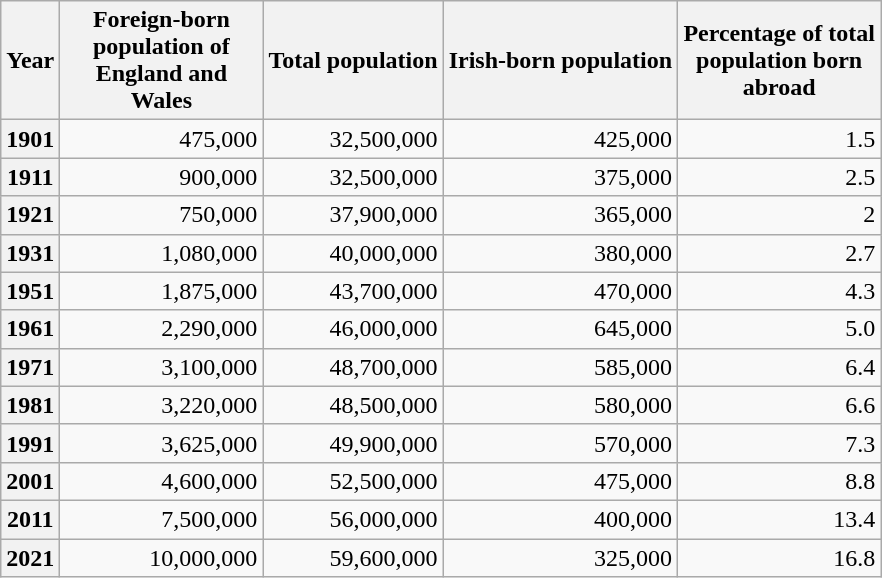<table class="wikitable floatright" style="text-align: right; ">
<tr>
<th>Year</th>
<th style="width:8em">Foreign-born population of England and Wales</th>
<th>Total population<br></th>
<th>Irish-born population</th>
<th style="width:8em">Percentage of total population born abroad</th>
</tr>
<tr>
<th>1901</th>
<td>475,000</td>
<td>32,500,000</td>
<td>425,000</td>
<td>1.5</td>
</tr>
<tr>
<th>1911</th>
<td>900,000</td>
<td>32,500,000</td>
<td>375,000</td>
<td>2.5</td>
</tr>
<tr>
<th>1921</th>
<td>750,000</td>
<td>37,900,000</td>
<td>365,000</td>
<td>2</td>
</tr>
<tr>
<th>1931</th>
<td>1,080,000</td>
<td>40,000,000</td>
<td>380,000</td>
<td>2.7</td>
</tr>
<tr>
<th>1951</th>
<td>1,875,000</td>
<td>43,700,000</td>
<td>470,000</td>
<td>4.3</td>
</tr>
<tr>
<th>1961</th>
<td>2,290,000</td>
<td>46,000,000</td>
<td>645,000</td>
<td>5.0</td>
</tr>
<tr>
<th>1971</th>
<td>3,100,000</td>
<td>48,700,000</td>
<td>585,000</td>
<td>6.4</td>
</tr>
<tr>
<th>1981</th>
<td>3,220,000</td>
<td>48,500,000</td>
<td>580,000</td>
<td>6.6</td>
</tr>
<tr>
<th>1991</th>
<td>3,625,000</td>
<td>49,900,000</td>
<td>570,000</td>
<td>7.3</td>
</tr>
<tr>
<th>2001</th>
<td>4,600,000</td>
<td>52,500,000</td>
<td>475,000</td>
<td>8.8</td>
</tr>
<tr>
<th>2011</th>
<td>7,500,000</td>
<td>56,000,000</td>
<td>400,000</td>
<td>13.4</td>
</tr>
<tr>
<th>2021</th>
<td>10,000,000</td>
<td>59,600,000</td>
<td>325,000</td>
<td>16.8</td>
</tr>
</table>
